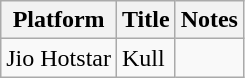<table class="wikitable">
<tr>
<th>Platform</th>
<th>Title</th>
<th>Notes</th>
</tr>
<tr>
<td>Jio Hotstar</td>
<td>Kull</td>
<td></td>
</tr>
</table>
